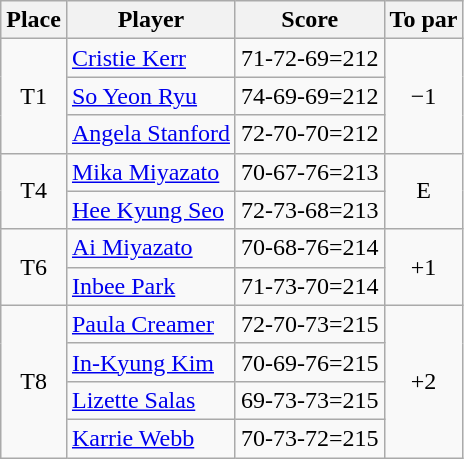<table class="wikitable">
<tr>
<th>Place</th>
<th>Player</th>
<th>Score</th>
<th>To par</th>
</tr>
<tr>
<td align=center rowspan=3>T1</td>
<td> <a href='#'>Cristie Kerr</a></td>
<td align=center>71-72-69=212</td>
<td align=center rowspan=3>−1</td>
</tr>
<tr>
<td> <a href='#'>So Yeon Ryu</a></td>
<td align=center>74-69-69=212</td>
</tr>
<tr>
<td> <a href='#'>Angela Stanford</a></td>
<td align=center>72-70-70=212</td>
</tr>
<tr>
<td align=center rowspan=2>T4</td>
<td> <a href='#'>Mika Miyazato</a></td>
<td align=center>70-67-76=213</td>
<td align=center rowspan=2>E</td>
</tr>
<tr>
<td> <a href='#'>Hee Kyung Seo</a></td>
<td align=center>72-73-68=213</td>
</tr>
<tr>
<td align=center rowspan=2>T6</td>
<td> <a href='#'>Ai Miyazato</a></td>
<td align=center>70-68-76=214</td>
<td align=center rowspan=2>+1</td>
</tr>
<tr>
<td> <a href='#'>Inbee Park</a></td>
<td align=center>71-73-70=214</td>
</tr>
<tr>
<td align=center rowspan=4>T8</td>
<td> <a href='#'>Paula Creamer</a></td>
<td align=center>72-70-73=215</td>
<td align=center rowspan=4>+2</td>
</tr>
<tr>
<td> <a href='#'>In-Kyung Kim</a></td>
<td align=center>70-69-76=215</td>
</tr>
<tr>
<td> <a href='#'>Lizette Salas</a></td>
<td align=center>69-73-73=215</td>
</tr>
<tr>
<td> <a href='#'>Karrie Webb</a></td>
<td align=center>70-73-72=215</td>
</tr>
</table>
